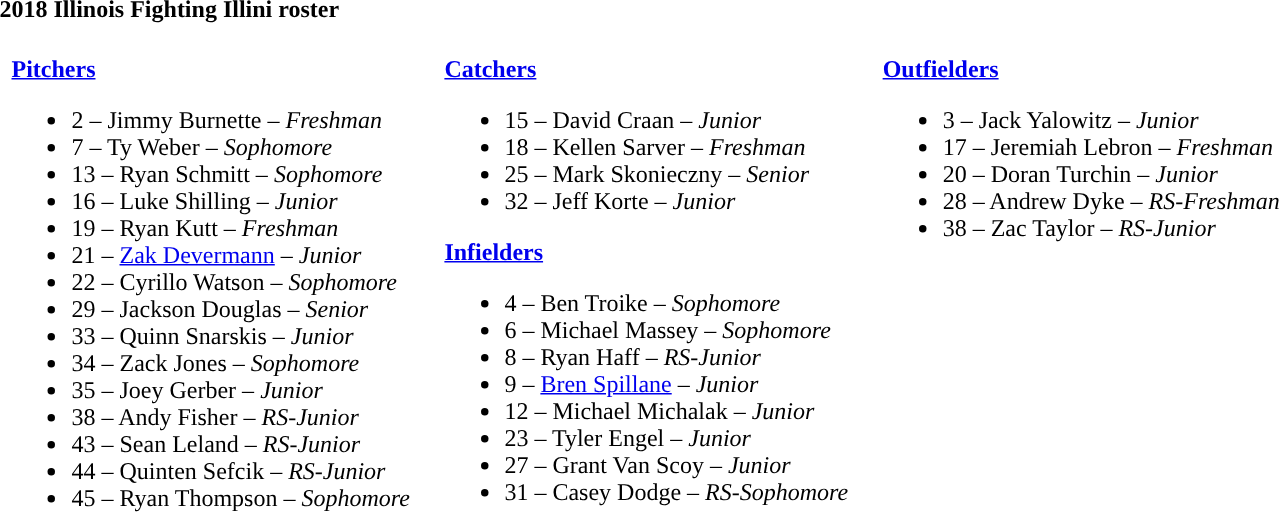<table class="toccolours" style="text-align: left;">
<tr>
<td colspan=9><strong>2018 Illinois Fighting Illini roster</strong></td>
</tr>
<tr>
<td width="03"> </td>
<td valign="top"><br><strong><a href='#'>Pitchers</a></strong><ul><li>2 – Jimmy Burnette – <em>Freshman</em></li><li>7 – Ty Weber – <em>Sophomore</em></li><li>13 – Ryan Schmitt – <em>Sophomore</em></li><li>16 – Luke Shilling – <em>Junior</em></li><li>19 – Ryan Kutt – <em>Freshman</em></li><li>21 – <a href='#'>Zak Devermann</a> – <em>Junior</em></li><li>22 – Cyrillo Watson – <em>Sophomore</em></li><li>29 – Jackson Douglas – <em>Senior</em></li><li>33 – Quinn Snarskis – <em>Junior</em></li><li>34 – Zack Jones  – <em>Sophomore</em></li><li>35 – Joey Gerber – <em>Junior</em></li><li>38 – Andy Fisher – <em>RS-Junior</em></li><li>43 – Sean Leland – <em>RS-Junior</em></li><li>44 – Quinten Sefcik – <em>RS-Junior</em></li><li>45 – Ryan Thompson – <em>Sophomore</em></li></ul></td>
<td width="15"> </td>
<td valign="top"><br><strong><a href='#'>Catchers</a></strong><ul><li>15 – David Craan – <em>Junior</em></li><li>18 – Kellen Sarver – <em>Freshman</em></li><li>25 – Mark Skonieczny – <em>Senior</em></li><li>32 – Jeff Korte – <em>Junior</em></li></ul><strong><a href='#'>Infielders</a></strong><ul><li>4 – Ben Troike – <em>Sophomore</em></li><li>6 – Michael Massey – <em>Sophomore</em></li><li>8 – Ryan Haff – <em>RS-Junior</em></li><li>9 – <a href='#'>Bren Spillane</a> – <em>Junior</em></li><li>12 – Michael Michalak – <em>Junior</em></li><li>23 – Tyler Engel – <em>Junior</em></li><li>27 – Grant Van Scoy – <em>Junior</em></li><li>31 – Casey Dodge – <em>RS-Sophomore</em></li></ul></td>
<td width="15"> </td>
<td valign="top"><br><strong><a href='#'>Outfielders</a></strong><ul><li>3 – Jack Yalowitz – <em>Junior</em></li><li>17 – Jeremiah Lebron – <em>Freshman</em></li><li>20 – Doran Turchin – <em>Junior</em></li><li>28 – Andrew Dyke – <em>RS-Freshman</em></li><li>38 – Zac Taylor – <em>RS-Junior</em></li></ul></td>
<td width="25"> </td>
</tr>
</table>
